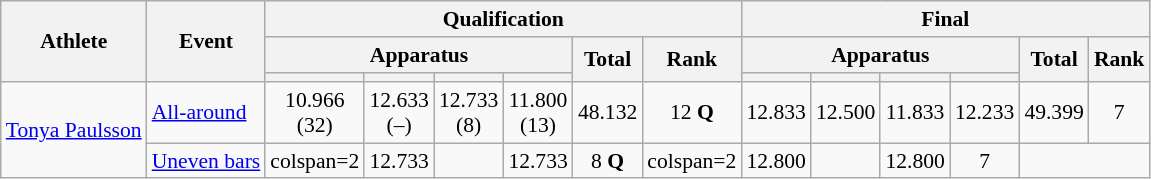<table class="wikitable" style="font-size:90%">
<tr>
<th rowspan=3>Athlete</th>
<th rowspan=3>Event</th>
<th colspan=6>Qualification</th>
<th colspan=6>Final</th>
</tr>
<tr>
<th colspan=4>Apparatus</th>
<th rowspan=2>Total</th>
<th rowspan=2>Rank</th>
<th colspan=4>Apparatus</th>
<th rowspan=2>Total</th>
<th rowspan=2>Rank</th>
</tr>
<tr style="font-size:95%">
<th></th>
<th></th>
<th></th>
<th></th>
<th></th>
<th></th>
<th></th>
<th></th>
</tr>
<tr align=center>
<td align=left rowspan=2><a href='#'>Tonya Paulsson</a></td>
<td align=left><a href='#'>All-around</a></td>
<td>10.966<br>(32)</td>
<td>12.633<br>(–)</td>
<td>12.733<br>(8)</td>
<td>11.800<br>(13)</td>
<td>48.132</td>
<td>12 <strong>Q</strong></td>
<td>12.833</td>
<td>12.500</td>
<td>11.833</td>
<td>12.233</td>
<td>49.399</td>
<td>7</td>
</tr>
<tr align=center>
<td align=left><a href='#'>Uneven bars</a></td>
<td>colspan=2 </td>
<td>12.733</td>
<td></td>
<td>12.733</td>
<td>8 <strong>Q</strong></td>
<td>colspan=2 </td>
<td>12.800</td>
<td></td>
<td>12.800</td>
<td>7</td>
</tr>
</table>
